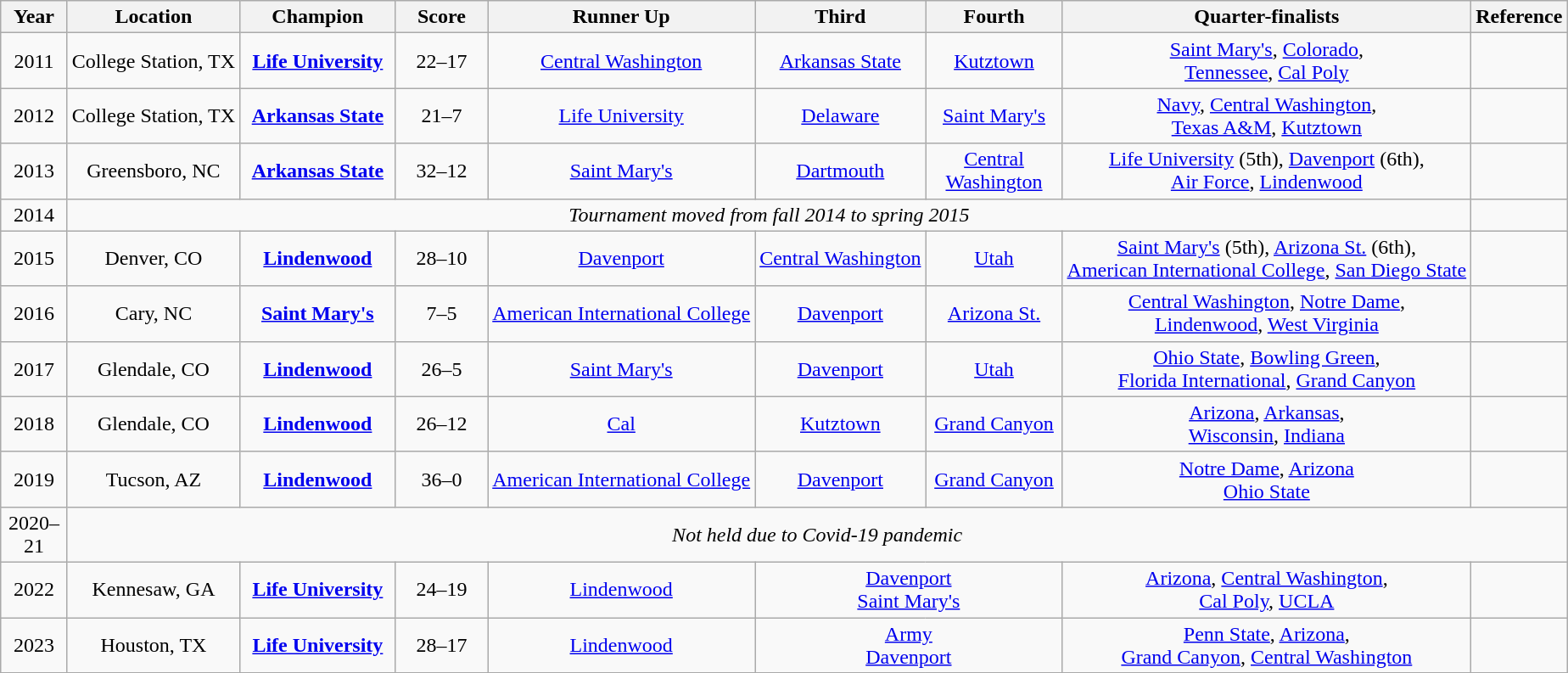<table class=wikitable style="text-align: center;">
<tr>
<th width=45px>Year</th>
<th>Location</th>
<th width=115px>Champion</th>
<th width=65px>Score</th>
<th>Runner Up</th>
<th>Third</th>
<th width=100px>Fourth</th>
<th>Quarter-finalists</th>
<th>Reference</th>
</tr>
<tr>
<td>2011</td>
<td align=center>College Station, TX</td>
<td align=center><strong><a href='#'>Life University</a></strong></td>
<td align=center>22–17</td>
<td align=center><a href='#'>Central Washington</a></td>
<td align=center><a href='#'>Arkansas State</a></td>
<td align=center><a href='#'>Kutztown</a></td>
<td align=center><a href='#'>Saint Mary's</a>, <a href='#'>Colorado</a>,  <br> <a href='#'>Tennessee</a>, <a href='#'>Cal Poly</a></td>
<td></td>
</tr>
<tr>
<td>2012</td>
<td align=center>College Station, TX</td>
<td align=center><strong><a href='#'>Arkansas State</a></strong></td>
<td align=center>21–7</td>
<td align=center><a href='#'>Life University</a></td>
<td align=center><a href='#'>Delaware</a></td>
<td align=center><a href='#'>Saint Mary's</a></td>
<td align=center><a href='#'>Navy</a>, <a href='#'>Central Washington</a>, <br> <a href='#'>Texas A&M</a>, <a href='#'>Kutztown</a></td>
<td></td>
</tr>
<tr>
<td>2013</td>
<td>Greensboro, NC</td>
<td><strong><a href='#'>Arkansas State</a></strong></td>
<td>32–12</td>
<td><a href='#'>Saint Mary's</a></td>
<td><a href='#'>Dartmouth</a></td>
<td><a href='#'>Central Washington</a></td>
<td><a href='#'>Life University</a> (5th), <a href='#'>Davenport</a> (6th), <br> <a href='#'>Air Force</a>, <a href='#'>Lindenwood</a></td>
<td></td>
</tr>
<tr>
<td>2014</td>
<td colspan=7><em>Tournament moved from fall 2014 to spring 2015</em></td>
</tr>
<tr>
<td>2015</td>
<td>Denver, CO</td>
<td align=center><strong><a href='#'>Lindenwood</a></strong></td>
<td align=center>28–10</td>
<td align=center><a href='#'>Davenport</a></td>
<td align=center><a href='#'>Central Washington</a></td>
<td align=center><a href='#'>Utah</a></td>
<td align=center><a href='#'>Saint Mary's</a> (5th), <a href='#'>Arizona St.</a> (6th), <br> <a href='#'>American International College</a>, <a href='#'>San Diego State</a></td>
<td></td>
</tr>
<tr>
<td>2016</td>
<td>Cary, NC</td>
<td align=center><strong><a href='#'>Saint Mary's</a></strong></td>
<td align=center>7–5</td>
<td align=center><a href='#'>American International College</a></td>
<td align=center><a href='#'>Davenport</a></td>
<td><a href='#'>Arizona St.</a></td>
<td align=center><a href='#'>Central Washington</a>, <a href='#'>Notre Dame</a>, <br> <a href='#'>Lindenwood</a>, <a href='#'>West Virginia</a></td>
<td></td>
</tr>
<tr>
<td>2017</td>
<td>Glendale, CO</td>
<td align=center><strong><a href='#'>Lindenwood</a></strong></td>
<td align=center>26–5</td>
<td align=center><a href='#'>Saint Mary's</a></td>
<td align=center><a href='#'>Davenport</a></td>
<td align=center><a href='#'>Utah</a></td>
<td align=center><a href='#'>Ohio State</a>, <a href='#'>Bowling Green</a>, <br> <a href='#'>Florida International</a>, <a href='#'>Grand Canyon</a></td>
<td></td>
</tr>
<tr>
<td>2018</td>
<td>Glendale, CO</td>
<td align=center><strong><a href='#'>Lindenwood</a></strong></td>
<td align=center>26–12</td>
<td align=center><a href='#'>Cal</a></td>
<td align=center><a href='#'>Kutztown</a></td>
<td align=center><a href='#'>Grand Canyon</a></td>
<td align=center><a href='#'>Arizona</a>, <a href='#'>Arkansas</a>, <br> <a href='#'>Wisconsin</a>, <a href='#'>Indiana</a></td>
<td></td>
</tr>
<tr>
<td>2019</td>
<td>Tucson, AZ</td>
<td align=center><strong><a href='#'>Lindenwood</a></strong></td>
<td align=center>36–0</td>
<td align=center><a href='#'>American International College</a></td>
<td align=center><a href='#'>Davenport</a></td>
<td align=center><a href='#'>Grand Canyon</a></td>
<td align=center><a href='#'>Notre Dame</a>, <a href='#'>Arizona</a> <br> <a href='#'>Ohio State</a></td>
<td></td>
</tr>
<tr>
<td>2020–21</td>
<td colspan=8><em>Not held due to Covid-19 pandemic</em></td>
</tr>
<tr>
<td>2022</td>
<td>Kennesaw, GA</td>
<td align=center><strong><a href='#'>Life University</a></strong></td>
<td align=center>24–19</td>
<td align=center><a href='#'>Lindenwood</a></td>
<td align=center colspan=2><a href='#'>Davenport</a> <br> <a href='#'>Saint Mary's</a></td>
<td align=center><a href='#'>Arizona</a>, <a href='#'>Central Washington</a>, <br> <a href='#'>Cal Poly</a>, <a href='#'>UCLA</a></td>
<td></td>
</tr>
<tr>
<td>2023</td>
<td>Houston, TX</td>
<td align=center><strong><a href='#'>Life University</a></strong></td>
<td align=center>28–17</td>
<td align=center><a href='#'>Lindenwood</a></td>
<td align=center colspan=2><a href='#'>Army</a> <br> <a href='#'>Davenport</a></td>
<td align=center><a href='#'>Penn State</a>, <a href='#'>Arizona</a>, <br> <a href='#'>Grand Canyon</a>, <a href='#'>Central Washington</a></td>
<td></td>
</tr>
<tr>
</tr>
</table>
